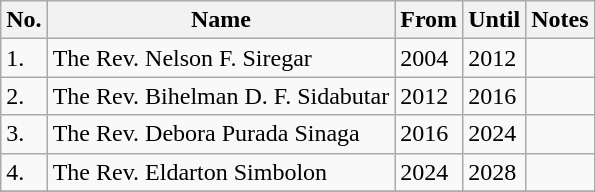<table class="wikitable">
<tr>
<th>No.</th>
<th>Name</th>
<th>From</th>
<th>Until</th>
<th>Notes</th>
</tr>
<tr>
<td>1.</td>
<td>The Rev. Nelson F. Siregar</td>
<td>2004</td>
<td>2012</td>
<td></td>
</tr>
<tr>
<td>2.</td>
<td>The Rev. Bihelman D. F. Sidabutar</td>
<td>2012</td>
<td>2016</td>
<td></td>
</tr>
<tr>
<td>3.</td>
<td>The Rev. Debora Purada Sinaga</td>
<td>2016</td>
<td>2024</td>
<td></td>
</tr>
<tr>
<td>4.</td>
<td>The Rev. Eldarton Simbolon</td>
<td>2024</td>
<td>2028</td>
<td></td>
</tr>
<tr>
</tr>
</table>
